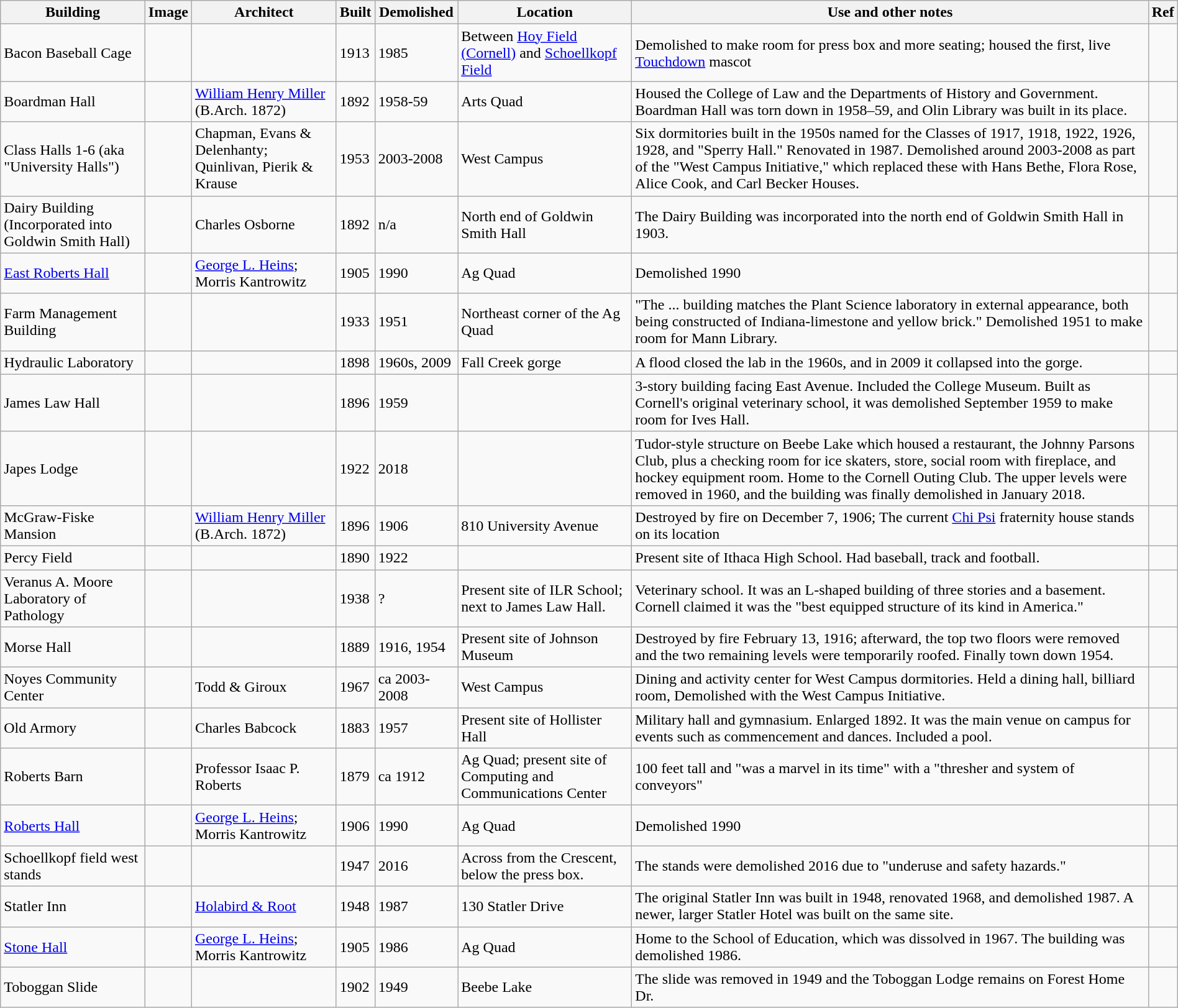<table class="wikitable sortable" style="width:100%">
<tr>
<th>Building</th>
<th class="unsortable">Image</th>
<th>Architect</th>
<th>Built</th>
<th>Demolished</th>
<th>Location</th>
<th class="unsortable">Use and other notes</th>
<th class="unsortable">Ref</th>
</tr>
<tr>
<td>Bacon Baseball Cage</td>
<td></td>
<td></td>
<td>1913</td>
<td>1985</td>
<td>Between <a href='#'>Hoy Field (Cornell)</a> and <a href='#'>Schoellkopf Field</a></td>
<td>Demolished to make room for press box and more seating; housed the first, live <a href='#'>Touchdown</a> mascot</td>
<td><br></td>
</tr>
<tr>
<td>Boardman Hall</td>
<td></td>
<td><a href='#'>William Henry Miller</a> (B.Arch. 1872)</td>
<td>1892</td>
<td>1958-59</td>
<td>Arts Quad</td>
<td>Housed the College of Law and the Departments of History and Government. Boardman Hall was torn down in 1958–59, and Olin Library was built in its place.</td>
<td></td>
</tr>
<tr>
<td>Class Halls 1-6 (aka "University Halls")</td>
<td></td>
<td>Chapman, Evans & Delenhanty; Quinlivan, Pierik & Krause</td>
<td>1953</td>
<td>2003-2008</td>
<td>West Campus</td>
<td>Six dormitories built in the 1950s named for the Classes of 1917, 1918, 1922, 1926, 1928, and "Sperry Hall." Renovated in 1987. Demolished around 2003-2008 as part of the "West Campus Initiative," which replaced these with Hans Bethe, Flora Rose, Alice Cook, and Carl Becker Houses.</td>
<td></td>
</tr>
<tr>
<td>Dairy Building (Incorporated into Goldwin Smith Hall)</td>
<td></td>
<td>Charles Osborne</td>
<td>1892</td>
<td>n/a</td>
<td>North end of Goldwin Smith Hall</td>
<td>The Dairy Building was incorporated into the north end of Goldwin Smith Hall in 1903.</td>
<td></td>
</tr>
<tr>
<td><a href='#'>East Roberts Hall</a></td>
<td></td>
<td><a href='#'>George L. Heins</a>; Morris Kantrowitz</td>
<td>1905</td>
<td>1990</td>
<td>Ag Quad</td>
<td>Demolished 1990</td>
<td></td>
</tr>
<tr>
<td>Farm Management Building</td>
<td></td>
<td></td>
<td>1933</td>
<td>1951</td>
<td>Northeast corner of the Ag Quad</td>
<td>"The ... building matches the Plant  Science  laboratory in external   appearance, both being constructed of Indiana-limestone and yellow brick." Demolished 1951 to make room for Mann Library.</td>
<td></td>
</tr>
<tr>
<td>Hydraulic Laboratory</td>
<td></td>
<td></td>
<td>1898</td>
<td>1960s, 2009</td>
<td>Fall Creek gorge</td>
<td>A flood closed the lab in the 1960s, and in 2009 it collapsed into the gorge.</td>
<td></td>
</tr>
<tr>
<td>James Law Hall</td>
<td></td>
<td></td>
<td>1896</td>
<td>1959</td>
<td></td>
<td>3-story building facing East Avenue. Included the College Museum. Built as Cornell's original veterinary school, it was demolished September 1959 to make room for Ives Hall.</td>
<td></td>
</tr>
<tr>
<td>Japes Lodge</td>
<td></td>
<td></td>
<td>1922</td>
<td>2018</td>
<td></td>
<td>Tudor-style structure on Beebe Lake which housed a restaurant, the Johnny Parsons Club, plus a checking room for ice skaters, store, social room with fireplace, and hockey equipment room. Home to the Cornell Outing Club. The upper levels were removed in 1960, and the building was finally demolished in January 2018.</td>
<td></td>
</tr>
<tr>
<td>McGraw-Fiske Mansion</td>
<td></td>
<td><a href='#'>William Henry Miller</a> (B.Arch. 1872)</td>
<td>1896</td>
<td>1906</td>
<td>810 University Avenue</td>
<td>Destroyed by fire on December 7, 1906; The current <a href='#'>Chi Psi</a> fraternity house stands on its location</td>
<td><br></td>
</tr>
<tr>
<td>Percy Field</td>
<td></td>
<td></td>
<td>1890</td>
<td>1922</td>
<td></td>
<td>Present site of Ithaca High School. Had baseball, track and football.</td>
<td><br></td>
</tr>
<tr>
<td>Veranus A. Moore Laboratory of Pathology</td>
<td></td>
<td></td>
<td>1938</td>
<td>?</td>
<td>Present site of ILR School; next to James Law Hall.</td>
<td>Veterinary school. It was an L-shaped building of three stories and a basement. Cornell claimed it was the "best equipped structure of its kind in America."</td>
<td></td>
</tr>
<tr>
<td>Morse Hall</td>
<td></td>
<td></td>
<td>1889</td>
<td>1916, 1954</td>
<td>Present site of Johnson Museum</td>
<td>Destroyed by fire February 13, 1916; afterward, the top two floors were removed and the two remaining levels were temporarily roofed. Finally town down 1954.</td>
<td></td>
</tr>
<tr>
<td>Noyes Community Center</td>
<td></td>
<td>Todd & Giroux</td>
<td>1967</td>
<td>ca 2003-2008</td>
<td>West Campus</td>
<td>Dining and activity center for West Campus dormitories. Held a dining hall, billiard room, Demolished with the West Campus Initiative.</td>
<td><br></td>
</tr>
<tr>
<td>Old Armory</td>
<td></td>
<td>Charles Babcock</td>
<td>1883</td>
<td>1957</td>
<td>Present site of Hollister Hall</td>
<td>Military hall and gymnasium. Enlarged 1892. It was the main venue on campus for events such as commencement and dances. Included a pool.</td>
<td></td>
</tr>
<tr>
<td>Roberts Barn</td>
<td></td>
<td>Professor Isaac P. Roberts</td>
<td>1879</td>
<td>ca 1912</td>
<td>Ag Quad; present site of Computing and Communications Center</td>
<td>100 feet tall and "was a marvel in its time" with a "thresher and system of conveyors"</td>
<td></td>
</tr>
<tr>
<td><a href='#'>Roberts Hall</a></td>
<td></td>
<td><a href='#'>George L. Heins</a>; Morris Kantrowitz</td>
<td>1906</td>
<td>1990</td>
<td>Ag Quad</td>
<td>Demolished 1990</td>
<td></td>
</tr>
<tr>
<td>Schoellkopf field west stands</td>
<td></td>
<td></td>
<td>1947</td>
<td>2016</td>
<td>Across from the Crescent, below the press box.</td>
<td>The stands were demolished 2016 due to "underuse and safety hazards."</td>
<td><br></td>
</tr>
<tr>
<td>Statler Inn</td>
<td></td>
<td><a href='#'>Holabird & Root</a></td>
<td>1948</td>
<td>1987</td>
<td>130 Statler Drive</td>
<td>The original Statler Inn was built in 1948, renovated 1968, and demolished 1987. A newer, larger Statler Hotel was built on the same site.</td>
<td><br></td>
</tr>
<tr>
<td><a href='#'>Stone Hall</a></td>
<td></td>
<td><a href='#'>George L. Heins</a>; Morris Kantrowitz</td>
<td>1905</td>
<td>1986</td>
<td>Ag Quad</td>
<td>Home to the School of Education, which was dissolved in 1967. The building was demolished 1986.</td>
<td></td>
</tr>
<tr>
<td>Toboggan Slide</td>
<td></td>
<td></td>
<td>1902</td>
<td>1949</td>
<td>Beebe Lake</td>
<td>The slide was removed in 1949 and the Toboggan Lodge remains on Forest Home Dr.</td>
<td></td>
</tr>
</table>
